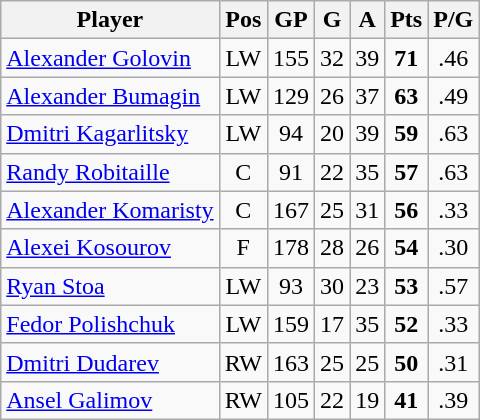<table class="wikitable" style="text-align:center;">
<tr>
<th>Player</th>
<th>Pos</th>
<th>GP</th>
<th>G</th>
<th>A</th>
<th>Pts</th>
<th>P/G</th>
</tr>
<tr>
<td style="text-align:left;"> <a href='#'>Alexander Golovin</a></td>
<td>LW</td>
<td>155</td>
<td>32</td>
<td>39</td>
<td><strong>71</strong></td>
<td>.46</td>
</tr>
<tr>
<td style="text-align:left;"> <a href='#'>Alexander Bumagin</a></td>
<td>LW</td>
<td>129</td>
<td>26</td>
<td>37</td>
<td><strong>63</strong></td>
<td>.49</td>
</tr>
<tr>
<td style="text-align:left;"> <a href='#'>Dmitri Kagarlitsky</a></td>
<td>LW</td>
<td>94</td>
<td>20</td>
<td>39</td>
<td><strong>59</strong></td>
<td>.63</td>
</tr>
<tr>
<td style="text-align:left;"> <a href='#'>Randy Robitaille</a></td>
<td>C</td>
<td>91</td>
<td>22</td>
<td>35</td>
<td><strong>57</strong></td>
<td>.63</td>
</tr>
<tr>
<td style="text-align:left;"> <a href='#'>Alexander Komaristy</a></td>
<td>C</td>
<td>167</td>
<td>25</td>
<td>31</td>
<td><strong>56</strong></td>
<td>.33</td>
</tr>
<tr>
<td style="text-align:left;"> <a href='#'>Alexei Kosourov</a></td>
<td>F</td>
<td>178</td>
<td>28</td>
<td>26</td>
<td><strong>54</strong></td>
<td>.30</td>
</tr>
<tr>
<td style="text-align:left;"> <a href='#'>Ryan Stoa</a></td>
<td>LW</td>
<td>93</td>
<td>30</td>
<td>23</td>
<td><strong>53</strong></td>
<td>.57</td>
</tr>
<tr>
<td style="text-align:left;"> <a href='#'>Fedor Polishchuk</a></td>
<td>LW</td>
<td>159</td>
<td>17</td>
<td>35</td>
<td><strong>52</strong></td>
<td>.33</td>
</tr>
<tr>
<td style="text-align:left;"> <a href='#'>Dmitri Dudarev</a></td>
<td>RW</td>
<td>163</td>
<td>25</td>
<td>25</td>
<td><strong>50</strong></td>
<td>.31</td>
</tr>
<tr>
<td style="text-align:left;"> <a href='#'>Ansel Galimov</a></td>
<td>RW</td>
<td>105</td>
<td>22</td>
<td>19</td>
<td><strong>41</strong></td>
<td>.39</td>
</tr>
</table>
